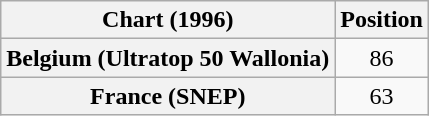<table class="wikitable sortable plainrowheaders" style="text-align:center">
<tr>
<th scope="col">Chart (1996)</th>
<th scope="col">Position</th>
</tr>
<tr>
<th scope="row">Belgium (Ultratop 50 Wallonia)</th>
<td>86</td>
</tr>
<tr>
<th scope="row">France (SNEP)</th>
<td>63</td>
</tr>
</table>
